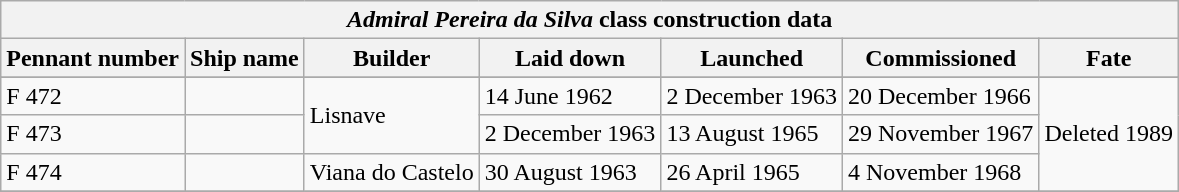<table class="wikitable" align="center">
<tr>
<th colspan="7" align="center"><em>Admiral Pereira da Silva</em> class construction data</th>
</tr>
<tr>
<th scope="col">Pennant number</th>
<th scope="col">Ship name</th>
<th scope="col">Builder</th>
<th scope="col">Laid down</th>
<th scope="col">Launched</th>
<th scope="col">Commissioned</th>
<th scope="col">Fate</th>
</tr>
<tr>
</tr>
<tr>
<td scope="row">F 472</td>
<td></td>
<td rowspan="2">Lisnave</td>
<td>14 June 1962</td>
<td>2 December 1963</td>
<td>20 December 1966</td>
<td rowspan="3">Deleted 1989</td>
</tr>
<tr>
<td scope="row">F 473</td>
<td></td>
<td>2 December 1963</td>
<td>13 August 1965</td>
<td>29 November 1967</td>
</tr>
<tr>
<td scope="row">F 474</td>
<td></td>
<td>Viana do Castelo</td>
<td>30 August 1963</td>
<td>26 April 1965</td>
<td>4 November 1968</td>
</tr>
<tr>
</tr>
</table>
